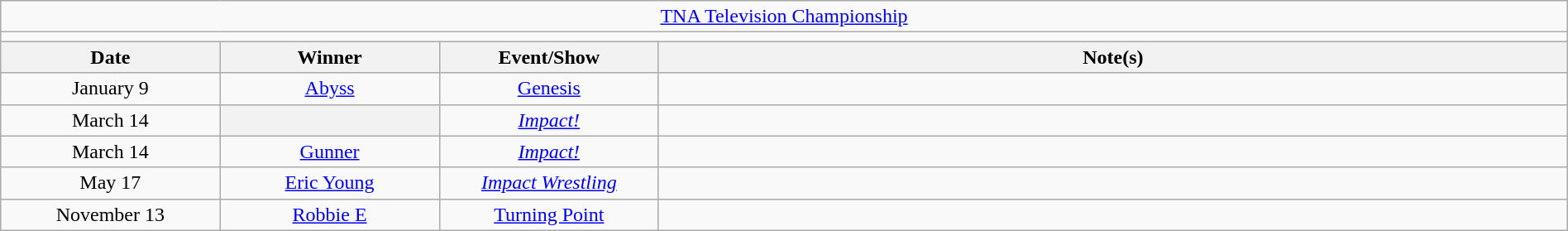<table class="wikitable" style="text-align:center; width:100%;">
<tr>
<td colspan="5"><a href='#'>TNA Television Championship</a></td>
</tr>
<tr>
<td colspan="5"><strong></strong></td>
</tr>
<tr>
<th width="14%">Date</th>
<th width="14%">Winner</th>
<th width="14%">Event/Show</th>
<th width="58%">Note(s)</th>
</tr>
<tr>
<td>January 9</td>
<td><a href='#'>Abyss</a></td>
<td><a href='#'>Genesis</a></td>
<td></td>
</tr>
<tr>
<td>March 14</td>
<th></th>
<td><em><a href='#'>Impact!</a></em></td>
<td></td>
</tr>
<tr>
<td>March 14</td>
<td><a href='#'>Gunner</a></td>
<td><em><a href='#'>Impact!</a></em></td>
<td></td>
</tr>
<tr>
<td>May 17</td>
<td><a href='#'>Eric Young</a></td>
<td><em><a href='#'>Impact Wrestling</a></em></td>
<td></td>
</tr>
<tr>
<td>November 13</td>
<td><a href='#'>Robbie E</a></td>
<td><a href='#'>Turning Point</a></td>
<td></td>
</tr>
</table>
